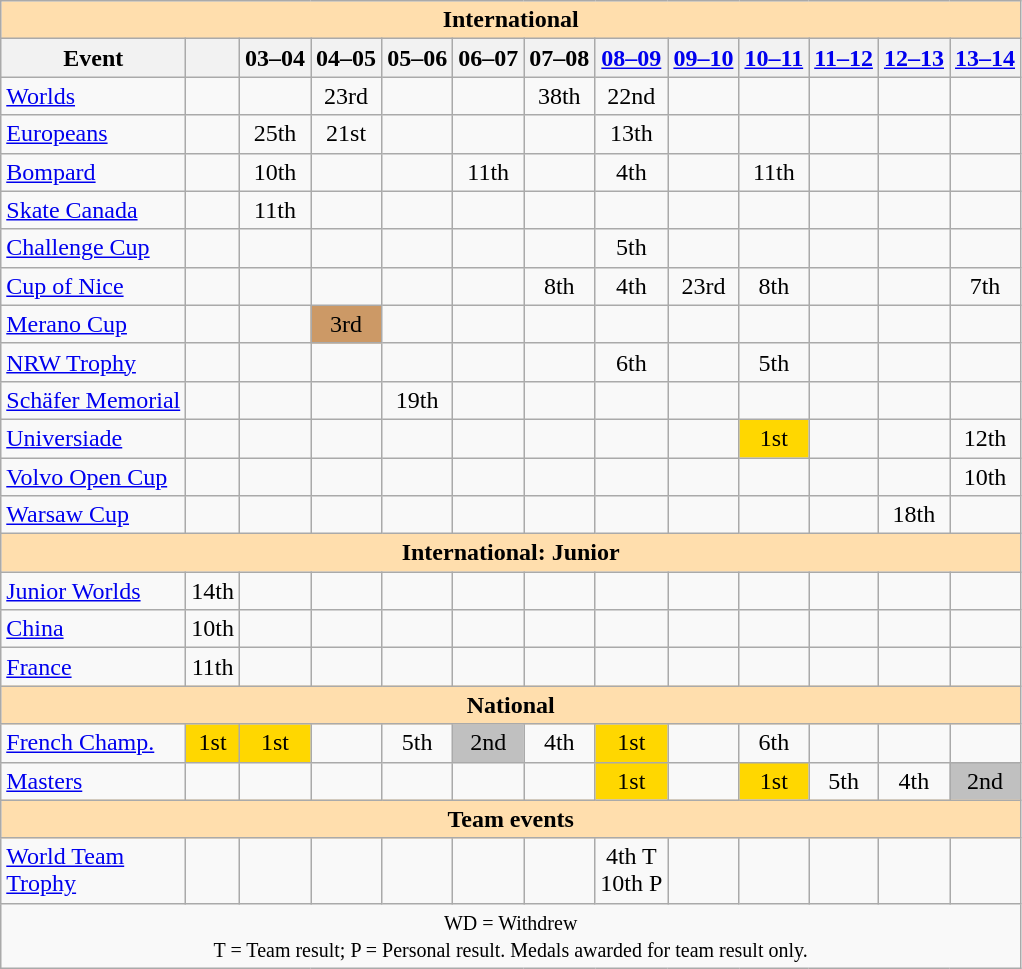<table class="wikitable" style="text-align:center">
<tr>
<th style="background-color: #ffdead; " colspan=13 align=center>International</th>
</tr>
<tr>
<th>Event</th>
<th></th>
<th>03–04</th>
<th>04–05</th>
<th>05–06</th>
<th>06–07</th>
<th>07–08</th>
<th><a href='#'>08–09</a></th>
<th><a href='#'>09–10</a></th>
<th><a href='#'>10–11</a></th>
<th><a href='#'>11–12</a></th>
<th><a href='#'>12–13</a></th>
<th><a href='#'>13–14</a></th>
</tr>
<tr>
<td align=left><a href='#'>Worlds</a></td>
<td></td>
<td></td>
<td>23rd</td>
<td></td>
<td></td>
<td>38th</td>
<td>22nd</td>
<td></td>
<td></td>
<td></td>
<td></td>
<td></td>
</tr>
<tr>
<td align=left><a href='#'>Europeans</a></td>
<td></td>
<td>25th</td>
<td>21st</td>
<td></td>
<td></td>
<td></td>
<td>13th</td>
<td></td>
<td></td>
<td></td>
<td></td>
<td></td>
</tr>
<tr>
<td align=left> <a href='#'>Bompard</a></td>
<td></td>
<td>10th</td>
<td></td>
<td></td>
<td>11th</td>
<td></td>
<td>4th</td>
<td></td>
<td>11th</td>
<td></td>
<td></td>
<td></td>
</tr>
<tr>
<td align=left> <a href='#'>Skate Canada</a></td>
<td></td>
<td>11th</td>
<td></td>
<td></td>
<td></td>
<td></td>
<td></td>
<td></td>
<td></td>
<td></td>
<td></td>
</tr>
<tr>
<td align=left><a href='#'>Challenge Cup</a></td>
<td></td>
<td></td>
<td></td>
<td></td>
<td></td>
<td></td>
<td>5th</td>
<td></td>
<td></td>
<td></td>
<td></td>
<td></td>
</tr>
<tr>
<td align=left><a href='#'>Cup of Nice</a></td>
<td></td>
<td></td>
<td></td>
<td></td>
<td></td>
<td>8th</td>
<td>4th</td>
<td>23rd</td>
<td>8th</td>
<td></td>
<td></td>
<td>7th</td>
</tr>
<tr>
<td align=left><a href='#'>Merano Cup</a></td>
<td></td>
<td></td>
<td bgcolor=cc9966>3rd</td>
<td></td>
<td></td>
<td></td>
<td></td>
<td></td>
<td></td>
<td></td>
<td></td>
<td></td>
</tr>
<tr>
<td align=left><a href='#'>NRW Trophy</a></td>
<td></td>
<td></td>
<td></td>
<td></td>
<td></td>
<td></td>
<td>6th</td>
<td></td>
<td>5th</td>
<td></td>
<td></td>
<td></td>
</tr>
<tr>
<td align=left><a href='#'>Schäfer Memorial</a></td>
<td></td>
<td></td>
<td></td>
<td>19th</td>
<td></td>
<td></td>
<td></td>
<td></td>
<td></td>
<td></td>
<td></td>
<td></td>
</tr>
<tr>
<td align=left><a href='#'>Universiade</a></td>
<td></td>
<td></td>
<td></td>
<td></td>
<td></td>
<td></td>
<td></td>
<td></td>
<td bgcolor=gold>1st</td>
<td></td>
<td></td>
<td>12th</td>
</tr>
<tr>
<td align=left><a href='#'>Volvo Open Cup</a></td>
<td></td>
<td></td>
<td></td>
<td></td>
<td></td>
<td></td>
<td></td>
<td></td>
<td></td>
<td></td>
<td></td>
<td>10th</td>
</tr>
<tr>
<td align=left><a href='#'>Warsaw Cup</a></td>
<td></td>
<td></td>
<td></td>
<td></td>
<td></td>
<td></td>
<td></td>
<td></td>
<td></td>
<td></td>
<td>18th</td>
<td></td>
</tr>
<tr>
<th style="background-color: #ffdead; " colspan=13 align=center>International: Junior</th>
</tr>
<tr>
<td align=left><a href='#'>Junior Worlds</a></td>
<td>14th</td>
<td></td>
<td></td>
<td></td>
<td></td>
<td></td>
<td></td>
<td></td>
<td></td>
<td></td>
<td></td>
<td></td>
</tr>
<tr>
<td align=left> <a href='#'>China</a></td>
<td>10th</td>
<td></td>
<td></td>
<td></td>
<td></td>
<td></td>
<td></td>
<td></td>
<td></td>
<td></td>
<td></td>
<td></td>
</tr>
<tr>
<td align=left> <a href='#'>France</a></td>
<td>11th</td>
<td></td>
<td></td>
<td></td>
<td></td>
<td></td>
<td></td>
<td></td>
<td></td>
<td></td>
<td></td>
<td></td>
</tr>
<tr>
<th style="background-color: #ffdead; " colspan=13 align=center>National</th>
</tr>
<tr>
<td align=left><a href='#'>French Champ.</a></td>
<td bgcolor=gold>1st</td>
<td bgcolor=gold>1st</td>
<td></td>
<td>5th</td>
<td bgcolor=silver>2nd</td>
<td>4th</td>
<td bgcolor=gold>1st</td>
<td></td>
<td>6th</td>
<td></td>
<td></td>
<td></td>
</tr>
<tr>
<td align=left><a href='#'>Masters</a></td>
<td></td>
<td></td>
<td></td>
<td></td>
<td></td>
<td></td>
<td bgcolor=gold>1st</td>
<td></td>
<td bgcolor=gold>1st</td>
<td>5th</td>
<td>4th</td>
<td bgcolor=silver>2nd</td>
</tr>
<tr>
<th style="background-color: #ffdead; " colspan=13 align=center>Team events</th>
</tr>
<tr>
<td align=left><a href='#'>World Team<br>Trophy</a></td>
<td></td>
<td></td>
<td></td>
<td></td>
<td></td>
<td></td>
<td>4th T <br> 10th P</td>
<td></td>
<td></td>
<td></td>
<td></td>
<td></td>
</tr>
<tr>
<td colspan=13 align=center><small> WD = Withdrew <br> T = Team result; P = Personal result. Medals awarded for team result only. </small></td>
</tr>
</table>
